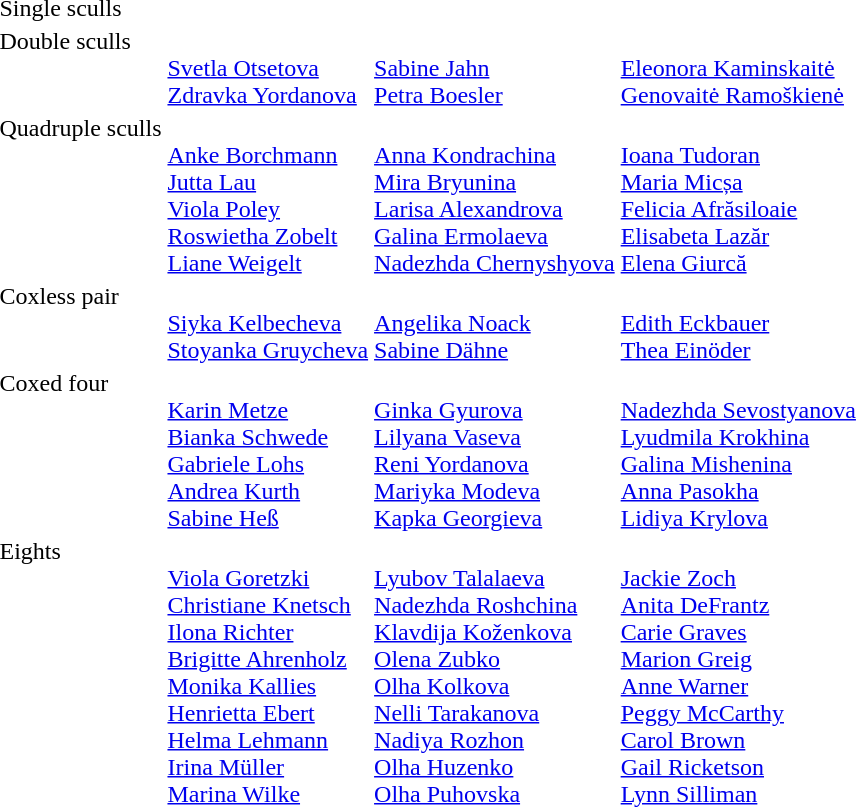<table>
<tr>
<td>Single sculls<br></td>
<td></td>
<td></td>
<td></td>
</tr>
<tr valign="top">
<td>Double sculls<br></td>
<td><br><a href='#'>Svetla Otsetova</a><br><a href='#'>Zdravka Yordanova</a></td>
<td><br><a href='#'>Sabine Jahn</a><br><a href='#'>Petra Boesler</a></td>
<td><br><a href='#'>Eleonora Kaminskaitė</a><br><a href='#'>Genovaitė Ramoškienė</a></td>
</tr>
<tr valign="top">
<td>Quadruple sculls<br></td>
<td><br><a href='#'>Anke Borchmann</a><br><a href='#'>Jutta Lau</a><br><a href='#'>Viola Poley</a><br><a href='#'>Roswietha Zobelt</a><br><a href='#'>Liane Weigelt</a></td>
<td><br><a href='#'>Anna Kondrachina</a><br><a href='#'>Mira Bryunina</a><br><a href='#'>Larisa Alexandrova</a><br><a href='#'>Galina Ermolaeva</a><br><a href='#'>Nadezhda Chernyshyova</a></td>
<td><br><a href='#'>Ioana Tudoran</a><br><a href='#'>Maria Micșa</a><br><a href='#'>Felicia Afrăsiloaie</a><br><a href='#'>Elisabeta Lazăr</a><br><a href='#'>Elena Giurcă</a></td>
</tr>
<tr valign="top">
<td>Coxless pair<br></td>
<td><br><a href='#'>Siyka Kelbecheva</a><br><a href='#'>Stoyanka Gruycheva</a></td>
<td><br><a href='#'>Angelika Noack</a><br><a href='#'>Sabine Dähne</a></td>
<td><br><a href='#'>Edith Eckbauer</a><br><a href='#'>Thea Einöder</a></td>
</tr>
<tr valign="top">
<td>Coxed four<br></td>
<td><br><a href='#'>Karin Metze</a><br><a href='#'>Bianka Schwede</a><br><a href='#'>Gabriele Lohs</a><br><a href='#'>Andrea Kurth</a><br><a href='#'>Sabine Heß</a></td>
<td><br><a href='#'>Ginka Gyurova</a><br><a href='#'>Lilyana Vaseva</a><br><a href='#'>Reni Yordanova</a><br><a href='#'>Mariyka Modeva</a><br><a href='#'>Kapka Georgieva</a></td>
<td><br><a href='#'>Nadezhda Sevostyanova</a><br><a href='#'>Lyudmila Krokhina</a><br><a href='#'>Galina Mishenina</a><br><a href='#'>Anna Pasokha</a><br><a href='#'>Lidiya Krylova</a></td>
</tr>
<tr valign="top">
<td>Eights<br></td>
<td><br><a href='#'>Viola Goretzki</a><br><a href='#'>Christiane Knetsch</a><br><a href='#'>Ilona Richter</a><br><a href='#'>Brigitte Ahrenholz</a><br><a href='#'>Monika Kallies</a><br><a href='#'>Henrietta Ebert</a><br><a href='#'>Helma Lehmann</a><br><a href='#'>Irina Müller</a><br><a href='#'>Marina Wilke</a></td>
<td><br><a href='#'>Lyubov Talalaeva</a><br><a href='#'>Nadezhda Roshchina</a><br><a href='#'>Klavdija Koženkova</a><br><a href='#'>Olena Zubko</a><br><a href='#'>Olha Kolkova</a><br><a href='#'>Nelli Tarakanova</a><br><a href='#'>Nadiya Rozhon</a><br><a href='#'>Olha Huzenko</a><br><a href='#'>Olha Puhovska</a></td>
<td><br><a href='#'>Jackie Zoch</a><br><a href='#'>Anita DeFrantz</a><br><a href='#'>Carie Graves</a><br><a href='#'>Marion Greig</a><br><a href='#'>Anne Warner</a><br><a href='#'>Peggy McCarthy</a><br><a href='#'>Carol Brown</a><br><a href='#'>Gail Ricketson</a><br><a href='#'>Lynn Silliman</a></td>
</tr>
</table>
